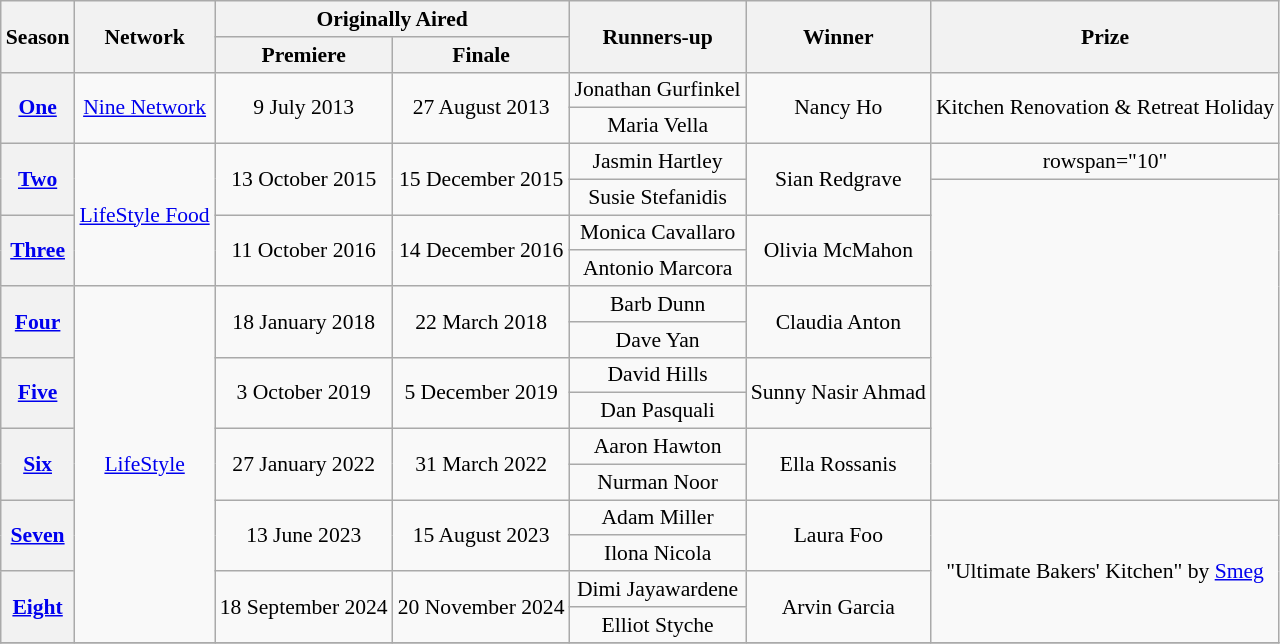<table class="wikitable plainrowheaders" style="text-align: center; font-size:90%;">
<tr>
<th scope="col" rowspan="2">Season</th>
<th scope="col" rowspan="2">Network</th>
<th scope="colgroup" colspan="2">Originally Aired</th>
<th scope="col" rowspan="2">Runners-up</th>
<th scope="col" rowspan="2">Winner</th>
<th scope="col" rowspan="2">Prize</th>
</tr>
<tr>
<th scope="col">Premiere</th>
<th scope="col">Finale</th>
</tr>
<tr>
<th scope="row" rowspan="2"><a href='#'>One</a></th>
<td rowspan="2"><a href='#'>Nine Network</a></td>
<td rowspan="2">9 July 2013</td>
<td rowspan="2">27 August 2013</td>
<td>Jonathan Gurfinkel</td>
<td rowspan="2">Nancy Ho</td>
<td rowspan=2>Kitchen Renovation & Retreat Holiday</td>
</tr>
<tr>
<td>Maria Vella</td>
</tr>
<tr>
<th scope="row" rowspan="2"><a href='#'>Two</a></th>
<td rowspan="4"><a href='#'>LifeStyle Food</a></td>
<td rowspan="2">13 October 2015</td>
<td rowspan="2">15 December 2015</td>
<td>Jasmin Hartley</td>
<td rowspan="2">Sian Redgrave</td>
<td>rowspan="10" </td>
</tr>
<tr>
<td>Susie Stefanidis</td>
</tr>
<tr>
<th scope="row" rowspan="2"><a href='#'>Three</a></th>
<td rowspan="2">11 October 2016</td>
<td rowspan="2">14 December 2016</td>
<td>Monica Cavallaro</td>
<td rowspan="2">Olivia McMahon</td>
</tr>
<tr>
<td>Antonio Marcora</td>
</tr>
<tr>
<th scope="row" rowspan="2"><a href='#'>Four</a></th>
<td rowspan="10"><a href='#'>LifeStyle</a></td>
<td rowspan="2">18 January 2018</td>
<td rowspan="2">22 March 2018</td>
<td>Barb Dunn</td>
<td rowspan="2">Claudia Anton</td>
</tr>
<tr>
<td>Dave Yan</td>
</tr>
<tr>
<th scope="row" rowspan="2"><a href='#'>Five</a></th>
<td rowspan="2">3 October 2019</td>
<td rowspan="2">5 December 2019</td>
<td>David Hills</td>
<td rowspan="2">Sunny Nasir Ahmad</td>
</tr>
<tr>
<td>Dan Pasquali</td>
</tr>
<tr>
<th scope="row" rowspan="2"><a href='#'>Six</a></th>
<td rowspan="2">27 January 2022</td>
<td rowspan="2">31 March 2022</td>
<td>Aaron Hawton</td>
<td rowspan="2">Ella Rossanis</td>
</tr>
<tr>
<td>Nurman Noor</td>
</tr>
<tr>
<th scope="row" rowspan="2"><a href='#'>Seven</a></th>
<td rowspan="2">13 June 2023</td>
<td rowspan="2">15 August 2023</td>
<td>Adam Miller</td>
<td rowspan="2">Laura Foo</td>
<td rowspan="4">"Ultimate Bakers' Kitchen" by <a href='#'>Smeg</a></td>
</tr>
<tr>
<td>Ilona Nicola</td>
</tr>
<tr>
<th scope="row" rowspan="2"><a href='#'>Eight</a></th>
<td rowspan="2">18 September 2024</td>
<td rowspan="2">20 November 2024</td>
<td>Dimi Jayawardene</td>
<td rowspan="2">Arvin Garcia</td>
</tr>
<tr>
<td>Elliot Styche</td>
</tr>
<tr>
</tr>
</table>
